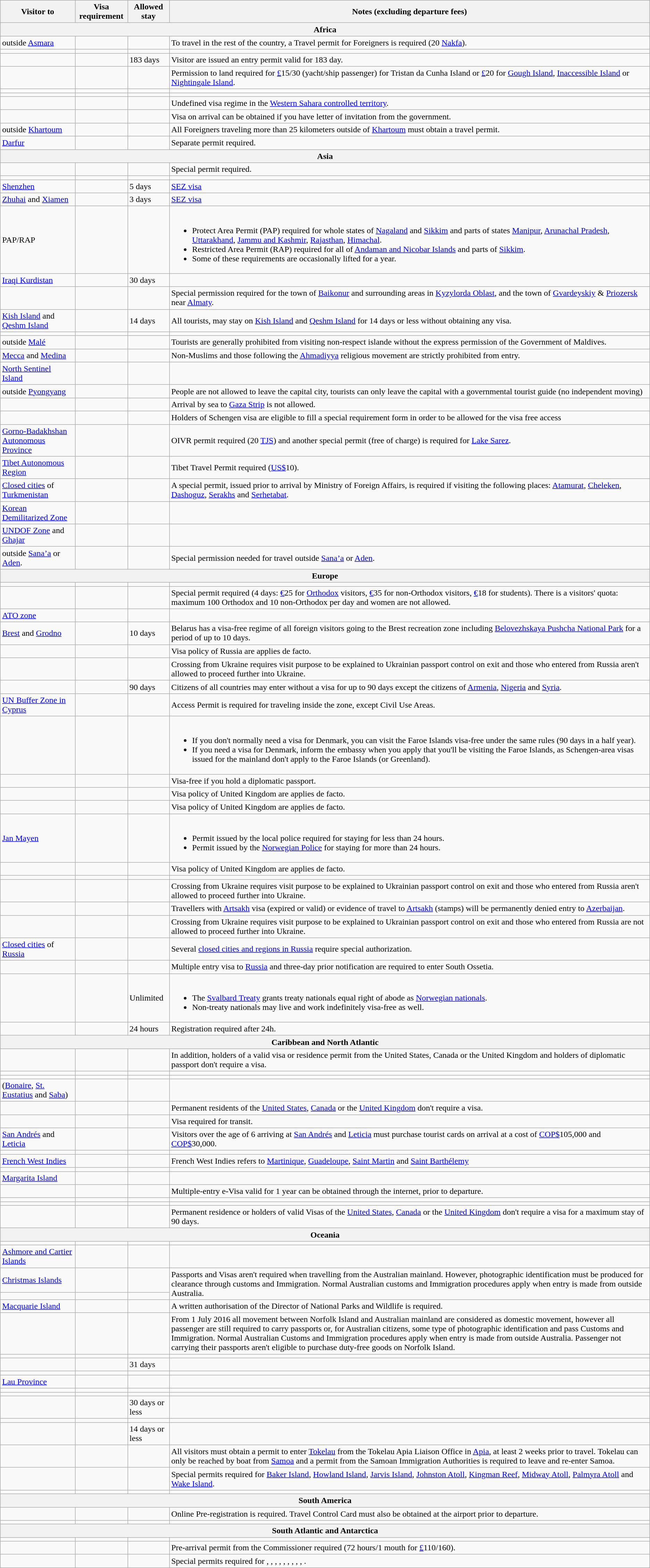<table class="wikitable" style="text-align: left; table-layout: fixed; ">
<tr>
<th>Visitor to</th>
<th>Visa requirement</th>
<th>Allowed stay</th>
<th>Notes (excluding departure fees)</th>
</tr>
<tr>
<th colspan="4">Africa</th>
</tr>
<tr>
<td> outside <a href='#'>Asmara</a></td>
<td></td>
<td></td>
<td>To travel in the rest of the country, a Travel permit for Foreigners is required (20 <a href='#'>Nakfa</a>).</td>
</tr>
<tr>
<td></td>
<td></td>
<td></td>
<td></td>
</tr>
<tr>
<td></td>
<td></td>
<td>183 days</td>
<td>Visitor are issued an entry permit valid for 183 day.</td>
</tr>
<tr>
<td></td>
<td></td>
<td></td>
<td>Permission to land required for <a href='#'>£</a>15/30 (yacht/ship passenger) for Tristan da Cunha Island or <a href='#'>£</a>20 for <a href='#'>Gough Island</a>, <a href='#'>Inaccessible Island</a> or <a href='#'>Nightingale Island</a>.</td>
</tr>
<tr>
<td></td>
<td></td>
<td></td>
<td></td>
</tr>
<tr>
<td></td>
<td></td>
<td></td>
<td></td>
</tr>
<tr>
<td></td>
<td></td>
<td></td>
<td>Undefined visa regime in the <a href='#'>Western Sahara controlled territory</a>.</td>
</tr>
<tr>
<td></td>
<td></td>
<td></td>
<td>Visa on arrival can be obtained if you have letter of invitation from the government.</td>
</tr>
<tr>
<td> outside <a href='#'>Khartoum</a></td>
<td></td>
<td></td>
<td>All Foreigners traveling more than 25 kilometers outside of <a href='#'>Khartoum</a> must obtain a travel permit.</td>
</tr>
<tr>
<td> <a href='#'>Darfur</a></td>
<td></td>
<td></td>
<td>Separate permit required.</td>
</tr>
<tr>
<th colspan="4">Asia</th>
</tr>
<tr>
<td></td>
<td></td>
<td></td>
<td>Special permit required.</td>
</tr>
<tr>
<td></td>
<td></td>
<td></td>
<td></td>
</tr>
<tr>
<td> <a href='#'>Shenzhen</a></td>
<td></td>
<td>5 days</td>
<td><a href='#'>SEZ visa</a></td>
</tr>
<tr>
<td> <a href='#'>Zhuhai</a> and <a href='#'>Xiamen</a></td>
<td></td>
<td>3 days</td>
<td><a href='#'>SEZ visa</a></td>
</tr>
<tr>
<td> PAP/RAP</td>
<td></td>
<td></td>
<td><br><ul><li>Protect Area Permit (PAP) required for whole states of <a href='#'>Nagaland</a> and <a href='#'>Sikkim</a> and parts of states <a href='#'>Manipur</a>, <a href='#'>Arunachal Pradesh</a>, <a href='#'>Uttarakhand</a>, <a href='#'>Jammu and Kashmir</a>, <a href='#'>Rajasthan</a>, <a href='#'>Himachal</a>.</li><li>Restricted Area Permit (RAP) required for all of <a href='#'>Andaman and Nicobar Islands</a> and parts of <a href='#'>Sikkim</a>.</li><li>Some of these requirements are occasionally lifted for a year.</li></ul></td>
</tr>
<tr>
<td><a href='#'>Iraqi Kurdistan</a></td>
<td></td>
<td>30 days </td>
<td></td>
</tr>
<tr>
<td></td>
<td></td>
<td></td>
<td>Special permission required for the town of <a href='#'>Baikonur</a> and surrounding areas in <a href='#'>Kyzylorda Oblast</a>, and the town of <a href='#'>Gvardeyskiy</a> & <a href='#'>Priozersk</a> near <a href='#'>Almaty</a>.</td>
</tr>
<tr>
<td> <a href='#'>Kish Island</a> and <a href='#'>Qeshm Island</a></td>
<td></td>
<td>14 days</td>
<td>All tourists, may stay on <a href='#'>Kish Island</a> and <a href='#'>Qeshm Island</a> for 14 days or less without obtaining any visa.</td>
</tr>
<tr>
<td></td>
<td></td>
<td></td>
<td></td>
</tr>
<tr>
<td> outside <a href='#'>Malé</a></td>
<td></td>
<td></td>
<td>Tourists are generally prohibited from visiting non-respect islande without the express permission of the Government of Maldives.</td>
</tr>
<tr>
<td> <a href='#'>Mecca</a> and <a href='#'>Medina</a></td>
<td></td>
<td></td>
<td>Non-Muslims and those following the <a href='#'>Ahmadiyya</a> religious movement are strictly prohibited from entry.</td>
</tr>
<tr>
<td> <a href='#'>North Sentinel Island</a></td>
<td></td>
<td></td>
<td></td>
</tr>
<tr>
<td> outside <a href='#'>Pyongyang</a></td>
<td></td>
<td></td>
<td>People are not allowed to leave the capital city, tourists can only leave the capital with a governmental tourist guide (no independent moving)</td>
</tr>
<tr>
<td></td>
<td></td>
<td></td>
<td>Arrival by sea to <a href='#'>Gaza Strip</a> is not allowed.</td>
</tr>
<tr>
<td></td>
<td></td>
<td></td>
<td>Holders of Schengen visa are eligible to fill a special requirement form in order to be allowed for the visa free access</td>
</tr>
<tr>
<td> <a href='#'>Gorno-Badakhshan Autonomous Province</a></td>
<td></td>
<td></td>
<td>OIVR permit required (20 <a href='#'>TJS</a>) and another special permit (free of charge) is required for <a href='#'>Lake Sarez</a>.</td>
</tr>
<tr>
<td> <a href='#'>Tibet Autonomous Region</a></td>
<td></td>
<td></td>
<td>Tibet Travel Permit required (<a href='#'>US$</a>10).</td>
</tr>
<tr>
<td> <a href='#'>Closed cities</a> of <a href='#'>Turkmenistan</a></td>
<td></td>
<td></td>
<td>A special permit, issued prior to arrival by Ministry of Foreign Affairs, is required if visiting the following places: <a href='#'>Atamurat</a>, <a href='#'>Cheleken</a>, <a href='#'>Dashoguz</a>, <a href='#'>Serakhs</a> and <a href='#'>Serhetabat</a>.</td>
</tr>
<tr>
<td> <a href='#'>Korean Demilitarized Zone</a></td>
<td></td>
<td></td>
<td></td>
</tr>
<tr>
<td> <a href='#'>UNDOF Zone</a> and <a href='#'>Ghajar</a></td>
<td></td>
<td></td>
<td></td>
</tr>
<tr>
<td> outside <a href='#'>Sana’a</a> or <a href='#'>Aden</a>.</td>
<td></td>
<td></td>
<td>Special permission needed for travel outside <a href='#'>Sana’a</a> or <a href='#'>Aden</a>.</td>
</tr>
<tr>
<th colspan="4">Europe</th>
</tr>
<tr>
<td></td>
<td></td>
<td></td>
<td></td>
</tr>
<tr>
<td></td>
<td></td>
<td></td>
<td>Special permit required (4 days: <a href='#'>€</a>25 for <a href='#'>Orthodox</a> visitors, <a href='#'>€</a>35 for non-Orthodox visitors, <a href='#'>€</a>18 for students). There is a visitors' quota: maximum 100 Orthodox and 10 non-Orthodox per day and women are not allowed.</td>
</tr>
<tr>
<td> <a href='#'>ATO zone</a></td>
<td></td>
<td></td>
<td></td>
</tr>
<tr>
<td> <a href='#'>Brest</a> and <a href='#'>Grodno</a></td>
<td></td>
<td>10 days</td>
<td>Belarus has a visa-free regime of all foreign visitors going to the Brest recreation zone including <a href='#'>Belovezhskaya Pushcha National Park</a> for a period of up to 10 days.</td>
</tr>
<tr>
<td></td>
<td></td>
<td></td>
<td>Visa policy of Russia are applies de facto.</td>
</tr>
<tr>
<td></td>
<td></td>
<td></td>
<td>Crossing from Ukraine requires visit purpose to be explained to Ukrainian passport control on exit and those who entered from Russia aren't allowed to proceed further into Ukraine.</td>
</tr>
<tr>
<td></td>
<td></td>
<td>90 days</td>
<td>Citizens of all countries may enter without a visa for up to 90 days except the citizens of <a href='#'>Armenia</a>, <a href='#'>Nigeria</a> and <a href='#'>Syria</a>.</td>
</tr>
<tr>
<td> <a href='#'>UN Buffer Zone in Cyprus</a></td>
<td></td>
<td></td>
<td>Access Permit is required for traveling inside the zone, except Civil Use Areas.</td>
</tr>
<tr>
<td></td>
<td></td>
<td></td>
<td><br><ul><li>If you don't normally need a visa for Denmark, you can visit the Faroe Islands visa-free under the same rules (90 days in a half year).</li><li>If you need a visa for Denmark, inform the embassy when you apply that you'll be visiting the Faroe Islands, as Schengen-area visas issued for the mainland don't apply to the Faroe Islands (or Greenland).</li></ul></td>
</tr>
<tr>
<td></td>
<td></td>
<td></td>
<td>Visa-free if you hold a diplomatic passport.</td>
</tr>
<tr>
<td></td>
<td></td>
<td></td>
<td>Visa policy of United Kingdom are applies de facto.</td>
</tr>
<tr>
<td></td>
<td></td>
<td></td>
<td>Visa policy of United Kingdom are applies de facto.</td>
</tr>
<tr>
<td> <a href='#'>Jan Mayen</a></td>
<td></td>
<td></td>
<td><br><ul><li>Permit issued by the local police required for staying for less than 24 hours.</li><li>Permit issued by the <a href='#'>Norwegian Police</a> for staying for more than 24 hours.</li></ul></td>
</tr>
<tr>
<td></td>
<td></td>
<td></td>
<td>Visa policy of United Kingdom are applies de facto.</td>
</tr>
<tr>
<td></td>
<td></td>
<td></td>
<td></td>
</tr>
<tr>
<td></td>
<td></td>
<td></td>
<td>Crossing from Ukraine requires visit purpose to be explained to Ukrainian passport control on exit and those who entered from Russia aren't allowed to proceed further into Ukraine.</td>
</tr>
<tr>
<td></td>
<td></td>
<td></td>
<td>Travellers with <a href='#'>Artsakh</a> visa (expired or valid) or evidence of travel to <a href='#'>Artsakh</a> (stamps) will be permanently denied entry to <a href='#'>Azerbaijan</a>.</td>
</tr>
<tr>
<td></td>
<td></td>
<td></td>
<td>Crossing from Ukraine requires visit purpose to be explained to Ukrainian passport control on exit and those who entered from Russia are not allowed to proceed further into Ukraine.</td>
</tr>
<tr>
<td> <a href='#'>Closed cities</a> of <a href='#'>Russia</a></td>
<td></td>
<td></td>
<td>Several <a href='#'>closed cities and regions in Russia</a> require special authorization.</td>
</tr>
<tr>
<td></td>
<td></td>
<td></td>
<td>Multiple entry visa to <a href='#'>Russia</a> and three-day prior notification are required to enter South Ossetia.</td>
</tr>
<tr>
<td></td>
<td></td>
<td>Unlimited</td>
<td><br><ul><li>The <a href='#'>Svalbard Treaty</a> grants treaty nationals equal right of abode as <a href='#'>Norwegian nationals</a>.</li><li>Non-treaty nationals may live and work indefinitely visa-free as well.</li></ul></td>
</tr>
<tr>
<td></td>
<td></td>
<td>24 hours</td>
<td>Registration required after 24h.</td>
</tr>
<tr>
<th colspan="4">Caribbean and North Atlantic</th>
</tr>
<tr>
<td></td>
<td></td>
<td></td>
<td>In addition, holders of a valid visa or residence permit from the United States, Canada or the United Kingdom and holders of diplomatic passport don't require a visa.</td>
</tr>
<tr>
<td></td>
<td></td>
<td></td>
<td></td>
</tr>
<tr>
<td></td>
<td></td>
<td></td>
<td></td>
</tr>
<tr>
<td> (<a href='#'>Bonaire</a>, <a href='#'>St. Eustatius</a> and <a href='#'>Saba</a>)</td>
<td></td>
<td></td>
<td></td>
</tr>
<tr>
<td></td>
<td></td>
<td></td>
<td>Permanent residents of the <a href='#'>United States</a>, <a href='#'>Canada</a> or the <a href='#'>United Kingdom</a> don't require a visa.</td>
</tr>
<tr>
<td></td>
<td></td>
<td></td>
<td>Visa required for transit.</td>
</tr>
<tr>
<td> <a href='#'>San Andrés</a> and <a href='#'>Leticia</a></td>
<td></td>
<td></td>
<td>Visitors over the age of 6 arriving at <a href='#'>San Andrés</a> and <a href='#'>Leticia</a> must purchase tourist cards on arrival at a cost of <a href='#'>COP$</a>105,000 and <a href='#'>COP$</a>30,000.</td>
</tr>
<tr>
<td></td>
<td></td>
<td></td>
<td></td>
</tr>
<tr>
<td> <a href='#'>French West Indies</a></td>
<td></td>
<td></td>
<td>French West Indies refers to <a href='#'>Martinique</a>, <a href='#'>Guadeloupe</a>, <a href='#'>Saint Martin</a> and <a href='#'>Saint Barthélemy</a></td>
</tr>
<tr>
<td></td>
<td></td>
<td></td>
<td></td>
</tr>
<tr>
<td> <a href='#'>Margarita Island</a></td>
<td></td>
<td></td>
<td></td>
</tr>
<tr>
<td></td>
<td></td>
<td></td>
<td>Multiple-entry e-Visa valid for 1 year can be obtained through the internet, prior to departure.</td>
</tr>
<tr>
<td></td>
<td></td>
<td></td>
<td></td>
</tr>
<tr>
<td></td>
<td></td>
<td></td>
<td></td>
</tr>
<tr>
<td></td>
<td></td>
<td></td>
<td>Permanent residence or holders of valid Visas of the <a href='#'>United States</a>, <a href='#'>Canada</a> or the <a href='#'>United Kingdom</a> don't require a visa for a maximum stay of 90 days.</td>
</tr>
<tr>
<th colspan="4">Oceania</th>
</tr>
<tr>
<td></td>
<td></td>
<td></td>
<td></td>
</tr>
<tr>
<td> <a href='#'>Ashmore and Cartier Islands</a></td>
<td></td>
<td></td>
<td></td>
</tr>
<tr>
<td> <a href='#'>Christmas Islands</a></td>
<td></td>
<td></td>
<td rowspan="2" style="align: left">Passports and Visas aren't required when travelling from the Australian mainland. However, photographic identification must be produced for clearance through customs and Immigration. Normal Australian customs and Immigration procedures apply when entry is made from outside Australia.</td>
</tr>
<tr>
<td></td>
<td></td>
<td></td>
</tr>
<tr>
<td> <a href='#'>Macquarie Island</a></td>
<td></td>
<td></td>
<td>A written authorisation of the Director of National Parks and Wildlife is required.</td>
</tr>
<tr>
<td></td>
<td></td>
<td></td>
<td>From 1 July 2016 all movement between Norfolk Island and Australian mainland are considered as domestic movement, however all passenger are still required to carry passports or, for Australian citizens, some type of photographic identification and pass Customs and Immigration. Normal Australian Customs and Immigration procedures apply when entry is made from outside Australia. Passenger not carrying their passports aren't eligible to purchase duty-free goods on Norfolk Island.</td>
</tr>
<tr>
<td></td>
<td></td>
<td></td>
<td></td>
</tr>
<tr>
<td></td>
<td></td>
<td>31 days</td>
<td></td>
</tr>
<tr>
<td></td>
<td></td>
<td></td>
<td></td>
</tr>
<tr>
<td> <a href='#'>Lau Province</a></td>
<td></td>
<td></td>
<td></td>
</tr>
<tr>
<td></td>
<td></td>
<td></td>
<td></td>
</tr>
<tr>
<td></td>
<td></td>
<td></td>
<td></td>
</tr>
<tr>
<td></td>
<td></td>
<td>30 days or less</td>
<td></td>
</tr>
<tr>
<td></td>
<td></td>
<td></td>
<td></td>
</tr>
<tr>
<td></td>
<td></td>
<td>14 days or less</td>
<td></td>
</tr>
<tr>
<td></td>
<td></td>
<td></td>
<td>All visitors must obtain a permit to enter <a href='#'>Tokelau</a> from the Tokelau Apia Liaison Office in <a href='#'>Apia</a>, at least 2 weeks prior to travel. Tokelau can only be reached by boat from <a href='#'>Samoa</a> and a permit from the Samoan Immigration Authorities is required to leave and re-enter Samoa.</td>
</tr>
<tr>
<td></td>
<td></td>
<td></td>
<td>Special permits required for <a href='#'>Baker Island</a>, <a href='#'>Howland Island</a>, <a href='#'>Jarvis Island</a>, <a href='#'>Johnston Atoll</a>, <a href='#'>Kingman Reef</a>, <a href='#'>Midway Atoll</a>, <a href='#'>Palmyra Atoll</a> and <a href='#'>Wake Island</a>.</td>
</tr>
<tr>
<td></td>
<td></td>
<td></td>
<td></td>
</tr>
<tr>
<th colspan="4">South America</th>
</tr>
<tr>
<td></td>
<td></td>
<td></td>
<td>Online Pre-registration is required. Travel Control Card must also be obtained at the airport prior to departure.</td>
</tr>
<tr>
<td></td>
<td></td>
<td></td>
<td></td>
</tr>
<tr>
<th colspan="4">South Atlantic and Antarctica</th>
</tr>
<tr>
<td></td>
<td></td>
<td></td>
<td></td>
</tr>
<tr>
<td></td>
<td></td>
<td></td>
<td>Pre-arrival permit from the Commissioner required (72 hours/1 mouth for <a href='#'>£</a>110/160).</td>
</tr>
<tr>
<td></td>
<td></td>
<td></td>
<td>Special permits required for , , , , , , , , , .</td>
</tr>
</table>
